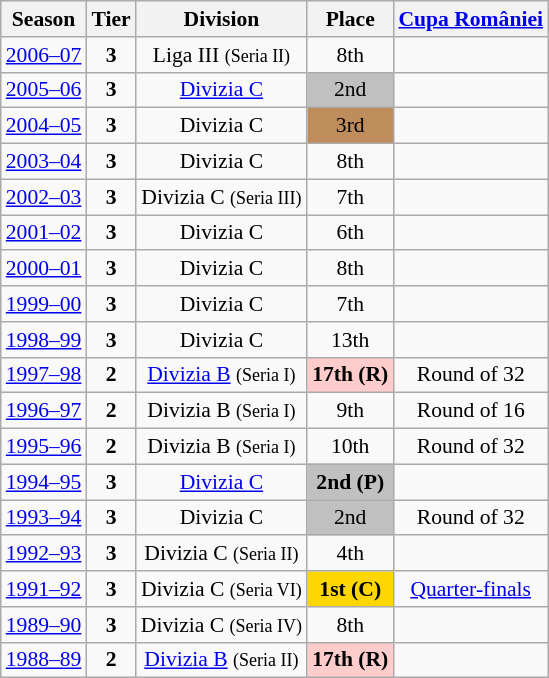<table class="wikitable" style="text-align:center; font-size:90%">
<tr>
<th>Season</th>
<th>Tier</th>
<th>Division</th>
<th>Place</th>
<th><a href='#'>Cupa României</a></th>
</tr>
<tr>
<td><a href='#'>2006–07</a></td>
<td><strong>3</strong></td>
<td>Liga III <small>(Seria II)</small></td>
<td>8th</td>
<td></td>
</tr>
<tr>
<td><a href='#'>2005–06</a></td>
<td><strong>3</strong></td>
<td><a href='#'>Divizia C</a></td>
<td align=center bgcolor=silver>2nd</td>
<td></td>
</tr>
<tr>
<td><a href='#'>2004–05</a></td>
<td><strong>3</strong></td>
<td>Divizia C</td>
<td align=center bgcolor=#BF8D5B>3rd</td>
<td></td>
</tr>
<tr>
<td><a href='#'>2003–04</a></td>
<td><strong>3</strong></td>
<td>Divizia C</td>
<td>8th</td>
<td></td>
</tr>
<tr>
<td><a href='#'>2002–03</a></td>
<td><strong>3</strong></td>
<td>Divizia C <small>(Seria III)</small></td>
<td>7th</td>
<td></td>
</tr>
<tr>
<td><a href='#'>2001–02</a></td>
<td><strong>3</strong></td>
<td>Divizia C</td>
<td>6th</td>
<td></td>
</tr>
<tr>
<td><a href='#'>2000–01</a></td>
<td><strong>3</strong></td>
<td>Divizia C</td>
<td>8th</td>
<td></td>
</tr>
<tr>
<td><a href='#'>1999–00</a></td>
<td><strong>3</strong></td>
<td>Divizia C</td>
<td>7th</td>
<td></td>
</tr>
<tr>
<td><a href='#'>1998–99</a></td>
<td><strong>3</strong></td>
<td>Divizia C</td>
<td>13th</td>
<td></td>
</tr>
<tr>
<td><a href='#'>1997–98</a></td>
<td><strong>2</strong></td>
<td><a href='#'>Divizia B</a> <small>(Seria I)</small></td>
<td align=center bgcolor=#FFCCCC><strong>17th</strong> <strong>(R)</strong></td>
<td>Round of 32</td>
</tr>
<tr>
<td><a href='#'>1996–97</a></td>
<td><strong>2</strong></td>
<td>Divizia B <small>(Seria I)</small></td>
<td>9th</td>
<td>Round of 16</td>
</tr>
<tr>
<td><a href='#'>1995–96</a></td>
<td><strong>2</strong></td>
<td>Divizia B <small>(Seria I)</small></td>
<td>10th</td>
<td>Round of 32</td>
</tr>
<tr>
<td><a href='#'>1994–95</a></td>
<td><strong>3</strong></td>
<td><a href='#'>Divizia C</a></td>
<td align=center bgcolor=silver><strong>2nd</strong> <strong>(P)</strong></td>
<td></td>
</tr>
<tr>
<td><a href='#'>1993–94</a></td>
<td><strong>3</strong></td>
<td>Divizia C</td>
<td align=center bgcolor=silver>2nd</td>
<td>Round of 32</td>
</tr>
<tr>
<td><a href='#'>1992–93</a></td>
<td><strong>3</strong></td>
<td>Divizia C <small>(Seria II)</small></td>
<td>4th</td>
<td></td>
</tr>
<tr>
<td><a href='#'>1991–92</a></td>
<td><strong>3</strong></td>
<td>Divizia C <small>(Seria VI)</small></td>
<td align=center bgcolor=gold><strong>1st (C)</strong></td>
<td><a href='#'>Quarter-finals</a></td>
</tr>
<tr>
<td><a href='#'>1989–90</a></td>
<td><strong>3</strong></td>
<td>Divizia C <small>(Seria IV)</small></td>
<td>8th </td>
<td></td>
</tr>
<tr>
<td><a href='#'>1988–89</a></td>
<td><strong>2</strong></td>
<td><a href='#'>Divizia B</a> <small>(Seria II)</small></td>
<td align=center bgcolor=#FFCCCC><strong>17th</strong> <strong>(R)</strong></td>
<td></td>
</tr>
</table>
